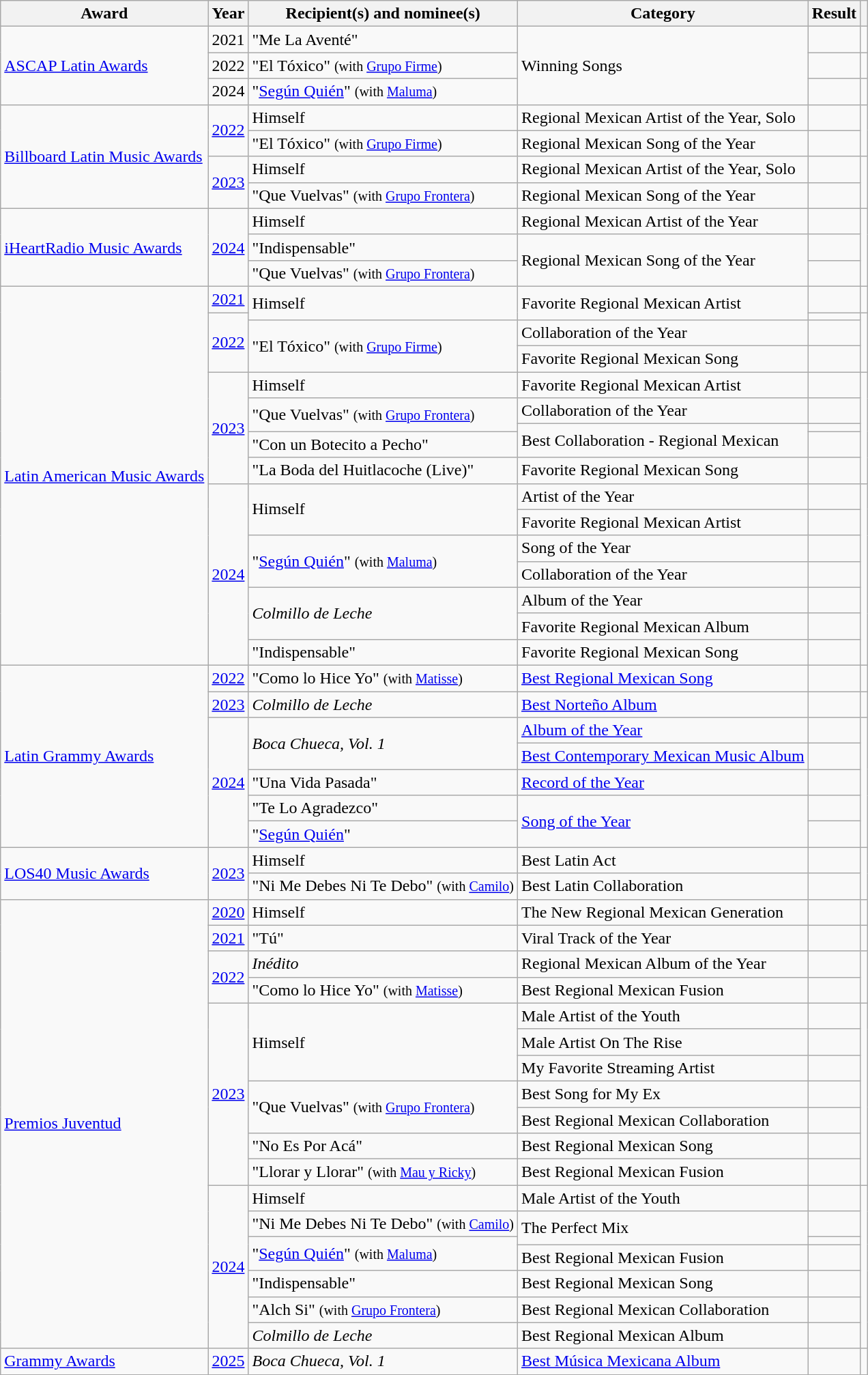<table class="wikitable sortable plainrowheaders" style="width: auto;">
<tr>
<th scope="col">Award</th>
<th scope="col">Year</th>
<th scope="col">Recipient(s) and nominee(s)</th>
<th scope="col">Category</th>
<th scope="col">Result</th>
<th scope="col" class="unsortable"></th>
</tr>
<tr>
<td rowspan="3"><a href='#'>ASCAP Latin Awards</a></td>
<td>2021</td>
<td>"Me La Aventé"</td>
<td rowspan="3">Winning Songs</td>
<td></td>
<td></td>
</tr>
<tr>
<td>2022</td>
<td>"El Tóxico" <small>(with <a href='#'>Grupo Firme</a>)</small></td>
<td></td>
<td></td>
</tr>
<tr>
<td>2024</td>
<td>"<a href='#'>Según Quién</a>" <small>(with <a href='#'>Maluma</a>)</small></td>
<td></td>
<td></td>
</tr>
<tr>
<td rowspan="4"><a href='#'>Billboard Latin Music Awards</a></td>
<td rowspan="2"><a href='#'>2022</a></td>
<td>Himself</td>
<td>Regional Mexican Artist of the Year, Solo</td>
<td></td>
<td rowspan="2"></td>
</tr>
<tr>
<td>"El Tóxico" <small>(with <a href='#'>Grupo Firme</a>)</small></td>
<td>Regional Mexican Song of the Year</td>
<td></td>
</tr>
<tr>
<td rowspan="2"><a href='#'>2023</a></td>
<td>Himself</td>
<td>Regional Mexican Artist of the Year, Solo</td>
<td></td>
<td rowspan="2"></td>
</tr>
<tr>
<td>"Que Vuelvas" <small>(with <a href='#'>Grupo Frontera</a>)</small></td>
<td>Regional Mexican Song of the Year</td>
<td></td>
</tr>
<tr>
<td rowspan="3"><a href='#'>iHeartRadio Music Awards</a></td>
<td rowspan="3"><a href='#'>2024</a></td>
<td>Himself</td>
<td>Regional Mexican Artist of the Year</td>
<td></td>
<td rowspan="3"></td>
</tr>
<tr>
<td>"Indispensable"</td>
<td rowspan="2">Regional Mexican Song of the Year</td>
<td></td>
</tr>
<tr>
<td>"Que Vuelvas" <small>(with <a href='#'>Grupo Frontera</a>)</small></td>
<td></td>
</tr>
<tr>
<td rowspan="16"><a href='#'>Latin American Music Awards</a></td>
<td><a href='#'>2021</a></td>
<td rowspan="2">Himself</td>
<td rowspan="2">Favorite Regional Mexican Artist</td>
<td></td>
<td></td>
</tr>
<tr>
<td rowspan="3"><a href='#'>2022</a></td>
<td></td>
<td rowspan="3"></td>
</tr>
<tr>
<td rowspan="2">"El Tóxico" <small>(with <a href='#'>Grupo Firme</a>)</small></td>
<td>Collaboration of the Year</td>
<td></td>
</tr>
<tr>
<td>Favorite Regional Mexican Song</td>
<td></td>
</tr>
<tr>
<td rowspan="5"><a href='#'>2023</a></td>
<td>Himself</td>
<td>Favorite Regional Mexican Artist</td>
<td></td>
<td rowspan="5"></td>
</tr>
<tr>
<td rowspan="2">"Que Vuelvas" <small>(with <a href='#'>Grupo Frontera</a>)</small></td>
<td>Collaboration of the Year</td>
<td></td>
</tr>
<tr>
<td rowspan="2">Best Collaboration - Regional Mexican</td>
<td></td>
</tr>
<tr>
<td>"Con un Botecito a Pecho"</td>
<td></td>
</tr>
<tr>
<td>"La Boda del Huitlacoche (Live)"</td>
<td>Favorite Regional Mexican Song</td>
<td></td>
</tr>
<tr>
<td rowspan="7"><a href='#'>2024</a></td>
<td rowspan="2">Himself</td>
<td>Artist of the Year</td>
<td></td>
<td rowspan="7"></td>
</tr>
<tr>
<td>Favorite Regional Mexican Artist</td>
<td></td>
</tr>
<tr>
<td rowspan="2">"<a href='#'>Según Quién</a>" <small>(with <a href='#'>Maluma</a>)</small></td>
<td>Song of the Year</td>
<td></td>
</tr>
<tr>
<td>Collaboration of the Year</td>
<td></td>
</tr>
<tr>
<td rowspan="2"><em>Colmillo de Leche</em></td>
<td>Album of the Year</td>
<td></td>
</tr>
<tr>
<td>Favorite Regional Mexican Album</td>
<td></td>
</tr>
<tr>
<td>"Indispensable"</td>
<td>Favorite Regional Mexican Song</td>
<td></td>
</tr>
<tr>
<td rowspan="7"><a href='#'>Latin Grammy Awards</a></td>
<td><a href='#'>2022</a></td>
<td>"Como lo Hice Yo" <small>(with <a href='#'>Matisse</a>)</small></td>
<td><a href='#'>Best Regional Mexican Song</a></td>
<td></td>
<td></td>
</tr>
<tr>
<td><a href='#'>2023</a></td>
<td><em>Colmillo de Leche</em></td>
<td><a href='#'>Best Norteño Album</a></td>
<td></td>
<td></td>
</tr>
<tr>
<td rowspan="5"><a href='#'>2024</a></td>
<td rowspan="2"><em>Boca Chueca, Vol. 1</em></td>
<td><a href='#'>Album of the Year</a></td>
<td></td>
<td rowspan="5"></td>
</tr>
<tr>
<td><a href='#'>Best Contemporary Mexican Music Album</a></td>
<td></td>
</tr>
<tr>
<td>"Una Vida Pasada" </td>
<td><a href='#'>Record of the Year</a></td>
<td></td>
</tr>
<tr>
<td>"Te Lo Agradezco" </td>
<td rowspan="2"><a href='#'>Song of the Year</a></td>
<td></td>
</tr>
<tr>
<td>"<a href='#'>Según Quién</a>" </td>
<td></td>
</tr>
<tr>
<td rowspan="2"><a href='#'>LOS40 Music Awards</a></td>
<td rowspan="2"><a href='#'>2023</a></td>
<td>Himself</td>
<td>Best Latin Act</td>
<td></td>
<td rowspan="2"></td>
</tr>
<tr>
<td>"Ni Me Debes Ni Te Debo" <small>(with <a href='#'>Camilo</a>)</small></td>
<td>Best Latin Collaboration</td>
<td></td>
</tr>
<tr>
<td rowspan="18"><a href='#'>Premios Juventud</a></td>
<td><a href='#'>2020</a></td>
<td>Himself</td>
<td>The New Regional Mexican Generation</td>
<td></td>
<td></td>
</tr>
<tr>
<td><a href='#'>2021</a></td>
<td>"Tú"</td>
<td>Viral Track of the Year</td>
<td></td>
<td></td>
</tr>
<tr>
<td rowspan="2"><a href='#'>2022</a></td>
<td><em>Inédito</em></td>
<td>Regional Mexican Album of the Year</td>
<td></td>
<td rowspan="2"></td>
</tr>
<tr>
<td>"Como lo Hice Yo" <small>(with <a href='#'>Matisse</a>)</small></td>
<td>Best Regional Mexican Fusion</td>
<td></td>
</tr>
<tr>
<td rowspan="7"><a href='#'>2023</a></td>
<td rowspan="3">Himself</td>
<td>Male Artist of the Youth</td>
<td></td>
<td rowspan="7"></td>
</tr>
<tr>
<td>Male Artist On The Rise</td>
<td></td>
</tr>
<tr>
<td>My Favorite Streaming Artist</td>
<td></td>
</tr>
<tr>
<td rowspan="2">"Que Vuelvas" <small>(with <a href='#'>Grupo Frontera</a>)</small></td>
<td>Best Song for My Ex</td>
<td></td>
</tr>
<tr>
<td>Best Regional Mexican Collaboration</td>
<td></td>
</tr>
<tr>
<td>"No Es Por Acá"</td>
<td>Best Regional Mexican Song</td>
<td></td>
</tr>
<tr>
<td>"Llorar y Llorar" <small>(with <a href='#'>Mau y Ricky</a>)</small></td>
<td>Best Regional Mexican Fusion</td>
<td></td>
</tr>
<tr>
<td rowspan="7"><a href='#'>2024</a></td>
<td>Himself</td>
<td>Male Artist of the Youth</td>
<td></td>
<td rowspan="7"></td>
</tr>
<tr>
<td>"Ni Me Debes Ni Te Debo" <small>(with <a href='#'>Camilo</a>)</small></td>
<td rowspan="2">The Perfect Mix</td>
<td></td>
</tr>
<tr>
<td rowspan="2">"<a href='#'>Según Quién</a>" <small>(with <a href='#'>Maluma</a>)</small></td>
<td></td>
</tr>
<tr>
<td>Best Regional Mexican Fusion</td>
<td></td>
</tr>
<tr>
<td>"Indispensable"</td>
<td>Best Regional Mexican Song</td>
<td></td>
</tr>
<tr>
<td>"Alch Si" <small>(with <a href='#'>Grupo Frontera</a>)</small></td>
<td>Best Regional Mexican Collaboration</td>
<td></td>
</tr>
<tr>
<td><em>Colmillo de Leche</em></td>
<td>Best Regional Mexican Album</td>
<td></td>
</tr>
<tr>
<td><a href='#'>Grammy Awards</a></td>
<td><a href='#'>2025</a></td>
<td><em>Boca Chueca, Vol. 1</td>
<td><a href='#'>Best Música Mexicana Album</a></td>
<td></td>
<td></td>
</tr>
</table>
